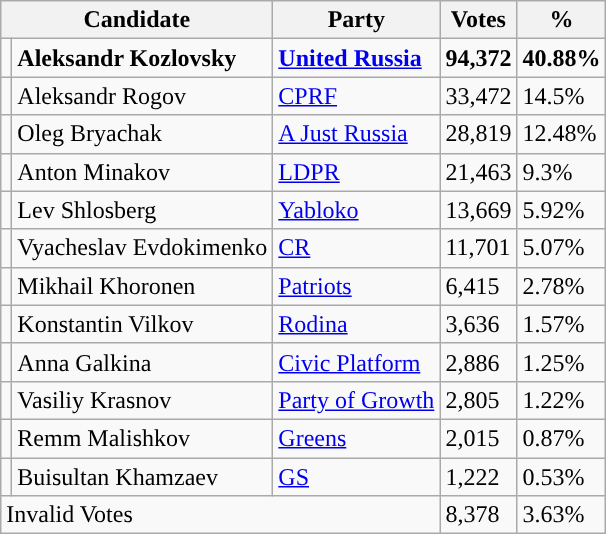<table class="wikitable Sortable">
<tr>
<th colspan="2">Candidate</th>
<th>Party</th>
<th>Votes</th>
<th>%</th>
</tr>
<tr>
<td style="background-color: "></td>
<td><strong>Aleksandr Kozlovsky</strong></td>
<td><strong><a href='#'>United Russia</a></strong></td>
<td><strong>94,372</strong></td>
<td><strong>40.88%</strong></td>
</tr>
<tr>
<td style="background-color: "></td>
<td>Aleksandr Rogov</td>
<td><a href='#'>CPRF</a></td>
<td>33,472</td>
<td>14.5%</td>
</tr>
<tr>
<td style="background-color: "></td>
<td>Oleg Bryachak</td>
<td><a href='#'>A Just Russia</a></td>
<td>28,819</td>
<td>12.48%</td>
</tr>
<tr>
<td style="background-color: "></td>
<td>Anton Minakov</td>
<td><a href='#'>LDPR</a></td>
<td>21,463</td>
<td>9.3%</td>
</tr>
<tr>
<td style="background-color: "></td>
<td>Lev Shlosberg</td>
<td><a href='#'>Yabloko</a></td>
<td>13,669</td>
<td>5.92%</td>
</tr>
<tr>
<td style="background-color: "></td>
<td>Vyacheslav Evdokimenko</td>
<td><a href='#'>CR</a></td>
<td>11,701</td>
<td>5.07%</td>
</tr>
<tr>
<td style="background-color: "></td>
<td>Mikhail Khoronen</td>
<td><a href='#'>Patriots</a></td>
<td>6,415</td>
<td>2.78%</td>
</tr>
<tr>
<td style="background-color: "></td>
<td>Konstantin Vilkov</td>
<td><a href='#'>Rodina</a></td>
<td>3,636</td>
<td>1.57%</td>
</tr>
<tr>
<td style="background-color: "></td>
<td>Anna Galkina</td>
<td><a href='#'>Civic Platform</a></td>
<td>2,886</td>
<td>1.25%</td>
</tr>
<tr>
<td style="background-color: "></td>
<td>Vasiliy Krasnov</td>
<td><a href='#'>Party of Growth</a></td>
<td>2,805</td>
<td>1.22%</td>
</tr>
<tr>
<td style="background-color: "></td>
<td>Remm Malishkov</td>
<td><a href='#'>Greens</a></td>
<td>2,015</td>
<td>0.87%</td>
</tr>
<tr>
<td style="background-color: "></td>
<td>Buisultan Khamzaev</td>
<td><a href='#'>GS</a></td>
<td>1,222</td>
<td>0.53%</td>
</tr>
<tr>
<td colspan="3">Invalid Votes</td>
<td>8,378</td>
<td>3.63%</td>
</tr>
</table>
